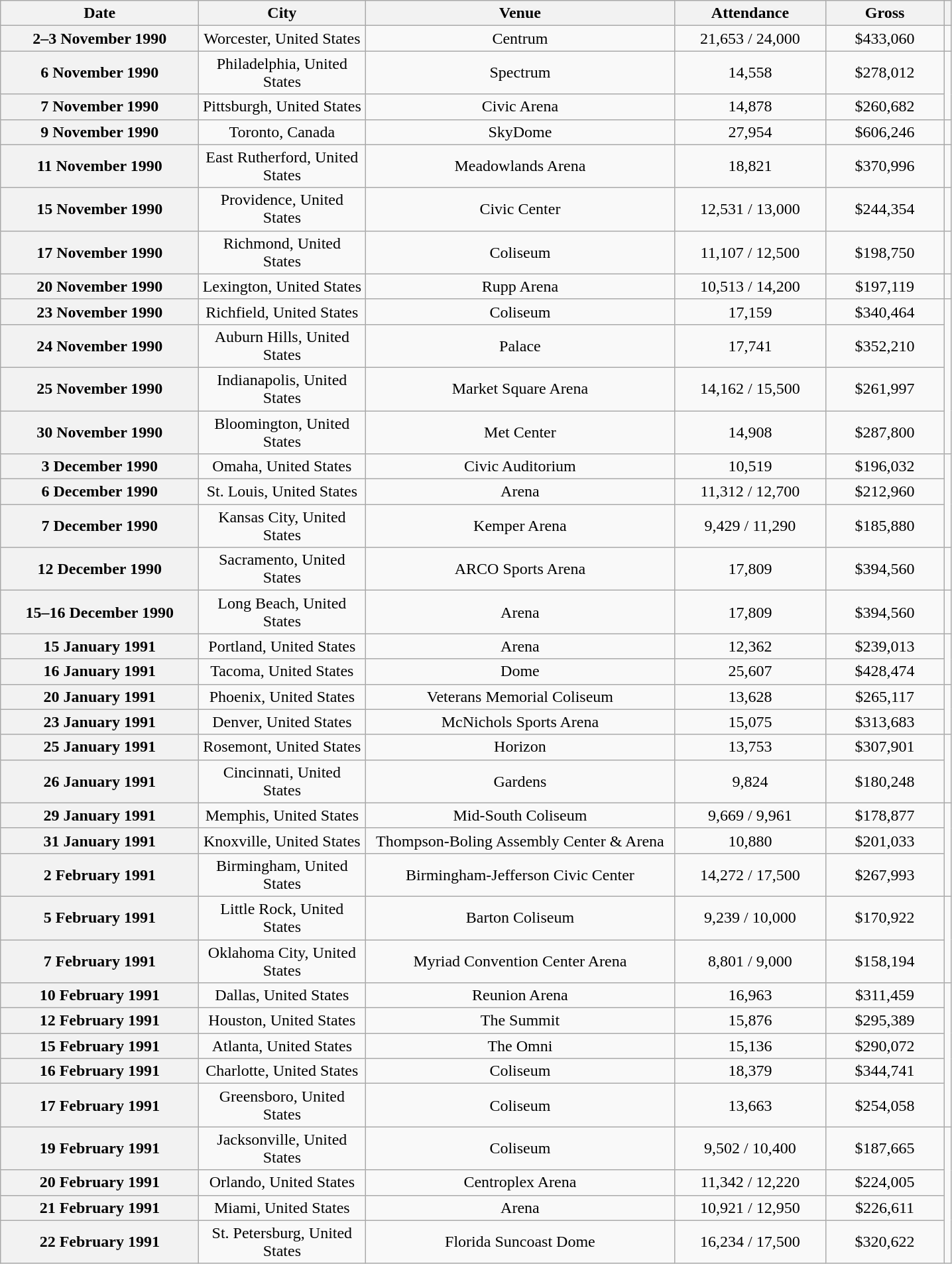<table class="wikitable sortable plainrowheaders" style="text-align:center;">
<tr>
<th scope="col" style="width:12em;">Date</th>
<th scope="col" style="width:10em;">City</th>
<th scope="col" style="width:19em;">Venue</th>
<th scope="col" style="width:9em;">Attendance</th>
<th scope="col" style="width:7em;">Gross</th>
<th scope="col" class="unsortable"></th>
</tr>
<tr>
<th scope="row" style="text-align:center">2–3 November 1990</th>
<td>Worcester, United States</td>
<td>Centrum</td>
<td>21,653 / 24,000</td>
<td>$433,060</td>
<td></td>
</tr>
<tr>
<th scope="row" style="text-align:center">6 November 1990</th>
<td>Philadelphia, United States</td>
<td>Spectrum</td>
<td>14,558</td>
<td>$278,012</td>
<td rowspan="2"></td>
</tr>
<tr>
<th scope="row" style="text-align:center">7 November 1990</th>
<td>Pittsburgh, United States</td>
<td>Civic Arena</td>
<td>14,878</td>
<td>$260,682</td>
</tr>
<tr>
<th scope="row" style="text-align:center">9 November 1990</th>
<td>Toronto, Canada</td>
<td>SkyDome</td>
<td>27,954</td>
<td>$606,246</td>
<td></td>
</tr>
<tr>
<th scope="row" style="text-align:center">11 November 1990</th>
<td>East Rutherford, United States</td>
<td>Meadowlands Arena</td>
<td>18,821</td>
<td>$370,996</td>
<td></td>
</tr>
<tr>
<th scope="row" style="text-align:center">15 November 1990</th>
<td>Providence, United States</td>
<td>Civic Center</td>
<td>12,531 / 13,000</td>
<td>$244,354</td>
<td></td>
</tr>
<tr>
<th scope="row" style="text-align:center">17 November 1990</th>
<td>Richmond, United States</td>
<td>Coliseum</td>
<td>11,107 / 12,500</td>
<td>$198,750</td>
<td></td>
</tr>
<tr>
<th scope="row" style="text-align:center">20 November 1990</th>
<td>Lexington, United States</td>
<td>Rupp Arena</td>
<td>10,513 / 14,200</td>
<td>$197,119</td>
<td></td>
</tr>
<tr>
<th scope="row" style="text-align:center">23 November 1990</th>
<td>Richfield, United States</td>
<td>Coliseum</td>
<td>17,159</td>
<td>$340,464</td>
<td rowspan="4"></td>
</tr>
<tr>
<th scope="row" style="text-align:center">24 November 1990</th>
<td>Auburn Hills, United States</td>
<td>Palace</td>
<td>17,741</td>
<td>$352,210</td>
</tr>
<tr>
<th scope="row" style="text-align:center">25 November 1990</th>
<td>Indianapolis, United States</td>
<td>Market Square Arena</td>
<td>14,162 / 15,500</td>
<td>$261,997</td>
</tr>
<tr>
<th scope="row" style="text-align:center">30 November 1990</th>
<td>Bloomington, United States</td>
<td>Met Center</td>
<td>14,908</td>
<td>$287,800</td>
</tr>
<tr>
<th scope="row" style="text-align:center">3 December 1990</th>
<td>Omaha, United States</td>
<td>Civic Auditorium</td>
<td>10,519</td>
<td>$196,032</td>
<td rowspan="3"></td>
</tr>
<tr>
<th scope="row" style="text-align:center">6 December 1990</th>
<td>St. Louis, United States</td>
<td>Arena</td>
<td>11,312 / 12,700</td>
<td>$212,960</td>
</tr>
<tr>
<th scope="row" style="text-align:center">7 December 1990</th>
<td>Kansas City, United States</td>
<td>Kemper Arena</td>
<td>9,429 / 11,290</td>
<td>$185,880</td>
</tr>
<tr>
<th scope="row" style="text-align:center">12 December 1990</th>
<td>Sacramento, United States</td>
<td>ARCO Sports Arena</td>
<td>17,809</td>
<td>$394,560</td>
<td></td>
</tr>
<tr>
<th scope="row" style="text-align:center">15–16 December 1990</th>
<td>Long Beach, United States</td>
<td>Arena</td>
<td>17,809</td>
<td>$394,560</td>
<td></td>
</tr>
<tr>
<th scope="row" style="text-align:center">15 January 1991</th>
<td>Portland, United States</td>
<td>Arena</td>
<td>12,362</td>
<td>$239,013</td>
<td rowspan="2"></td>
</tr>
<tr>
<th scope="row" style="text-align:center">16 January 1991</th>
<td>Tacoma, United States</td>
<td>Dome</td>
<td>25,607</td>
<td>$428,474</td>
</tr>
<tr>
<th scope="row" style="text-align:center">20 January 1991</th>
<td>Phoenix, United States</td>
<td>Veterans Memorial Coliseum</td>
<td>13,628</td>
<td>$265,117</td>
<td rowspan="2"></td>
</tr>
<tr>
<th scope="row" style="text-align:center">23 January 1991</th>
<td>Denver, United States</td>
<td>McNichols Sports Arena</td>
<td>15,075</td>
<td>$313,683</td>
</tr>
<tr>
<th scope="row" style="text-align:center">25 January 1991</th>
<td>Rosemont, United States</td>
<td>Horizon</td>
<td>13,753</td>
<td>$307,901</td>
<td rowspan="2"></td>
</tr>
<tr>
<th scope="row" style="text-align:center">26 January 1991</th>
<td>Cincinnati, United States</td>
<td>Gardens</td>
<td>9,824</td>
<td>$180,248</td>
</tr>
<tr>
<th scope="row" style="text-align:center">29 January 1991</th>
<td>Memphis, United States</td>
<td>Mid-South Coliseum</td>
<td>9,669 / 9,961</td>
<td>$178,877</td>
<td rowspan="3"></td>
</tr>
<tr>
<th scope="row" style="text-align:center">31 January 1991</th>
<td>Knoxville, United States</td>
<td>Thompson-Boling Assembly Center & Arena</td>
<td>10,880</td>
<td>$201,033</td>
</tr>
<tr>
<th scope="row" style="text-align:center">2 February 1991</th>
<td>Birmingham, United States</td>
<td>Birmingham-Jefferson Civic Center</td>
<td>14,272 / 17,500</td>
<td>$267,993</td>
</tr>
<tr>
<th scope="row" style="text-align:center">5 February 1991</th>
<td>Little Rock, United States</td>
<td>Barton Coliseum</td>
<td>9,239 / 10,000</td>
<td>$170,922</td>
<td rowspan="2"></td>
</tr>
<tr>
<th scope="row" style="text-align:center">7 February 1991</th>
<td>Oklahoma City, United States</td>
<td>Myriad Convention Center Arena</td>
<td>8,801 / 9,000</td>
<td>$158,194</td>
</tr>
<tr>
<th scope="row" style="text-align:center">10 February 1991</th>
<td>Dallas, United States</td>
<td>Reunion Arena</td>
<td>16,963</td>
<td>$311,459</td>
<td rowspan="5"></td>
</tr>
<tr>
<th scope="row" style="text-align:center">12 February 1991</th>
<td>Houston, United States</td>
<td>The Summit</td>
<td>15,876</td>
<td>$295,389</td>
</tr>
<tr>
<th scope="row" style="text-align:center">15 February 1991</th>
<td>Atlanta, United States</td>
<td>The Omni</td>
<td>15,136</td>
<td>$290,072</td>
</tr>
<tr>
<th scope="row" style="text-align:center">16 February 1991</th>
<td>Charlotte, United States</td>
<td>Coliseum</td>
<td>18,379</td>
<td>$344,741</td>
</tr>
<tr>
<th scope="row" style="text-align:center">17 February 1991</th>
<td>Greensboro, United States</td>
<td>Coliseum</td>
<td>13,663</td>
<td>$254,058</td>
</tr>
<tr>
<th scope="row" style="text-align:center">19 February 1991</th>
<td>Jacksonville, United States</td>
<td>Coliseum</td>
<td>9,502 / 10,400</td>
<td>$187,665</td>
<td rowspan="4"></td>
</tr>
<tr>
<th scope="row" style="text-align:center">20 February 1991</th>
<td>Orlando, United States</td>
<td>Centroplex Arena</td>
<td>11,342 / 12,220</td>
<td>$224,005</td>
</tr>
<tr>
<th scope="row" style="text-align:center">21 February 1991</th>
<td>Miami, United States</td>
<td>Arena</td>
<td>10,921 / 12,950</td>
<td>$226,611</td>
</tr>
<tr>
<th scope="row" style="text-align:center">22 February 1991</th>
<td>St. Petersburg, United States</td>
<td>Florida Suncoast Dome</td>
<td>16,234 / 17,500</td>
<td>$320,622</td>
</tr>
</table>
